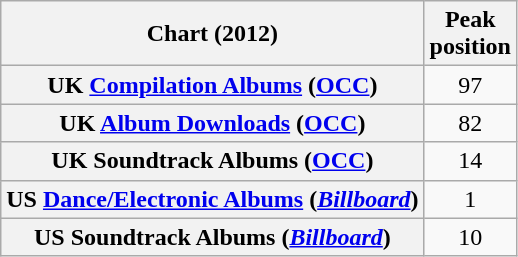<table class="wikitable sortable plainrowheaders" style="text-align:center">
<tr>
<th scope="col">Chart (2012)</th>
<th scope="col">Peak<br>position</th>
</tr>
<tr>
<th scope="row">UK <a href='#'>Compilation Albums</a> (<a href='#'>OCC</a>)</th>
<td>97</td>
</tr>
<tr>
<th scope="row">UK <a href='#'>Album Downloads</a> (<a href='#'>OCC</a>)</th>
<td>82</td>
</tr>
<tr>
<th scope="row">UK Soundtrack Albums (<a href='#'>OCC</a>)</th>
<td>14</td>
</tr>
<tr>
<th scope="row">US <a href='#'>Dance/Electronic Albums</a> (<em><a href='#'>Billboard</a></em>)</th>
<td>1</td>
</tr>
<tr>
<th scope="row">US Soundtrack Albums (<em><a href='#'>Billboard</a></em>)</th>
<td>10</td>
</tr>
</table>
